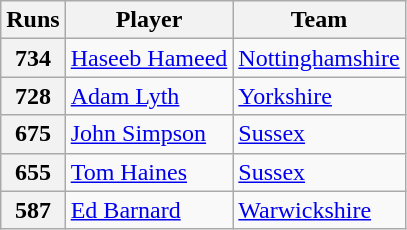<table class="wikitable">
<tr>
<th>Runs</th>
<th>Player</th>
<th>Team</th>
</tr>
<tr>
<th>734</th>
<td><a href='#'>Haseeb Hameed</a></td>
<td><a href='#'>Nottinghamshire</a></td>
</tr>
<tr>
<th>728</th>
<td><a href='#'>Adam Lyth</a></td>
<td><a href='#'>Yorkshire</a></td>
</tr>
<tr>
<th>675</th>
<td><a href='#'>John Simpson</a></td>
<td><a href='#'>Sussex</a></td>
</tr>
<tr>
<th>655</th>
<td><a href='#'>Tom Haines</a></td>
<td><a href='#'>Sussex</a></td>
</tr>
<tr>
<th>587</th>
<td><a href='#'>Ed Barnard</a></td>
<td><a href='#'>Warwickshire</a></td>
</tr>
</table>
